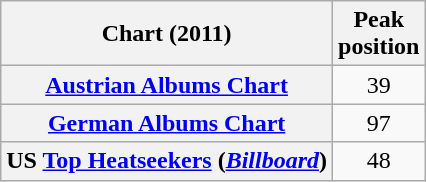<table class="wikitable sortable plainrowheaders" style="text-align:center">
<tr>
<th>Chart (2011)</th>
<th>Peak<br>position</th>
</tr>
<tr>
<th scope="row"><a href='#'>Austrian Albums Chart</a></th>
<td>39</td>
</tr>
<tr>
<th scope="row"><a href='#'>German Albums Chart</a></th>
<td>97</td>
</tr>
<tr>
<th scope="row">US <a href='#'>Top Heatseekers</a> (<em><a href='#'>Billboard</a></em>)</th>
<td>48</td>
</tr>
</table>
